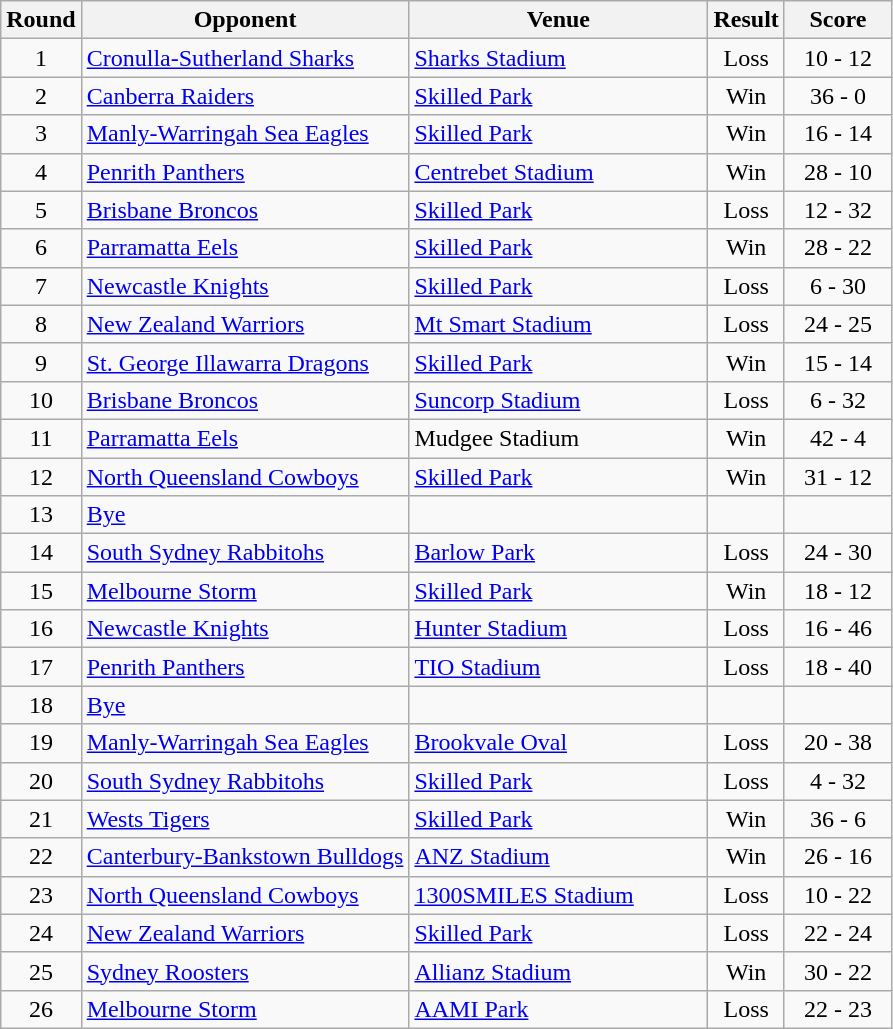<table class="wikitable" style="text-align:center;">
<tr>
<th>Round</th>
<th>Opponent</th>
<th style="width:12em">Venue</th>
<th>Result</th>
<th style="width:4em">Score</th>
</tr>
<tr>
<td>1</td>
<td style="text-align:left;"> <a href='#'>Cronulla-Sutherland Sharks</a></td>
<td style="text-align:left;"><a href='#'>Sharks Stadium</a></td>
<td>Loss</td>
<td>10 - 12</td>
</tr>
<tr>
<td>2</td>
<td style="text-align:left;"> <a href='#'>Canberra Raiders</a></td>
<td style="text-align:left;"><a href='#'>Skilled Park</a></td>
<td>Win</td>
<td>36 - 0</td>
</tr>
<tr>
<td>3</td>
<td style="text-align:left;"> <a href='#'>Manly-Warringah Sea Eagles</a></td>
<td style="text-align:left;"><a href='#'>Skilled Park</a></td>
<td>Win</td>
<td>16 - 14</td>
</tr>
<tr>
<td>4</td>
<td style="text-align:left;"> <a href='#'>Penrith Panthers</a></td>
<td style="text-align:left;"><a href='#'>Centrebet Stadium</a></td>
<td>Win</td>
<td>28 - 10</td>
</tr>
<tr>
<td>5</td>
<td style="text-align:left;"> <a href='#'>Brisbane Broncos</a></td>
<td style="text-align:left;"><a href='#'>Skilled Park</a></td>
<td>Loss</td>
<td>12 - 32</td>
</tr>
<tr>
<td>6</td>
<td style="text-align:left;"> <a href='#'>Parramatta Eels</a></td>
<td style="text-align:left;"><a href='#'>Skilled Park</a></td>
<td>Win</td>
<td>28 - 22</td>
</tr>
<tr>
<td>7</td>
<td style="text-align:left;"> <a href='#'>Newcastle Knights</a></td>
<td style="text-align:left;"><a href='#'>Skilled Park</a></td>
<td>Loss</td>
<td>6 - 30</td>
</tr>
<tr>
<td>8</td>
<td style="text-align:left;"> <a href='#'>New Zealand Warriors</a></td>
<td style="text-align:left;"><a href='#'>Mt Smart Stadium</a></td>
<td>Loss</td>
<td>24 - 25</td>
</tr>
<tr>
<td>9</td>
<td style="text-align:left;"> <a href='#'>St. George Illawarra Dragons</a></td>
<td style="text-align:left;"><a href='#'>Skilled Park</a></td>
<td>Win</td>
<td>15 - 14</td>
</tr>
<tr>
<td>10</td>
<td style="text-align:left;"> <a href='#'>Brisbane Broncos</a></td>
<td style="text-align:left;"><a href='#'>Suncorp Stadium</a></td>
<td>Loss</td>
<td>6 - 32</td>
</tr>
<tr>
<td>11</td>
<td style="text-align:left;"> <a href='#'>Parramatta Eels</a></td>
<td style="text-align:left;">Mudgee Stadium</td>
<td>Win</td>
<td>42 - 4</td>
</tr>
<tr>
<td>12</td>
<td style="text-align:left;"> <a href='#'>North Queensland Cowboys</a></td>
<td style="text-align:left;"><a href='#'>Skilled Park</a></td>
<td>Win</td>
<td>31 - 12</td>
</tr>
<tr>
<td>13</td>
<td style="text-align:left;"><a href='#'>Bye</a></td>
<td></td>
<td></td>
<td></td>
</tr>
<tr>
<td>14</td>
<td style="text-align:left;"> <a href='#'>South Sydney Rabbitohs</a></td>
<td style="text-align:left;"><a href='#'>Barlow Park</a></td>
<td>Loss</td>
<td>24 - 30</td>
</tr>
<tr>
<td>15</td>
<td style="text-align:left;"> <a href='#'>Melbourne Storm</a></td>
<td style="text-align:left;"><a href='#'>Skilled Park</a></td>
<td>Win</td>
<td>18 - 12</td>
</tr>
<tr>
<td>16</td>
<td style="text-align:left;"> <a href='#'>Newcastle Knights</a></td>
<td style="text-align:left;"><a href='#'>Hunter Stadium</a></td>
<td>Loss</td>
<td>16 - 46</td>
</tr>
<tr>
<td>17</td>
<td style="text-align:left;"> <a href='#'>Penrith Panthers</a></td>
<td style="text-align:left;"><a href='#'>TIO Stadium</a></td>
<td>Loss</td>
<td>18 - 40</td>
</tr>
<tr>
<td>18</td>
<td style="text-align:left;"><a href='#'>Bye</a></td>
<td></td>
<td></td>
<td></td>
</tr>
<tr>
<td>19</td>
<td style="text-align:left;"> <a href='#'>Manly-Warringah Sea Eagles</a></td>
<td style="text-align:left;"><a href='#'>Brookvale Oval</a></td>
<td>Loss</td>
<td>20 - 38</td>
</tr>
<tr>
<td>20</td>
<td style="text-align:left;"> <a href='#'>South Sydney Rabbitohs</a></td>
<td style="text-align:left;"><a href='#'>Skilled Park</a></td>
<td>Loss</td>
<td>4 - 32</td>
</tr>
<tr>
<td>21</td>
<td style="text-align:left;"> <a href='#'>Wests Tigers</a></td>
<td style="text-align:left;"><a href='#'>Skilled Park</a></td>
<td>Win</td>
<td>36 - 6</td>
</tr>
<tr>
<td>22</td>
<td style="text-align:left;"> <a href='#'>Canterbury-Bankstown Bulldogs</a></td>
<td style="text-align:left;"><a href='#'>ANZ Stadium</a></td>
<td>Win</td>
<td>26 - 16</td>
</tr>
<tr>
<td>23</td>
<td style="text-align:left;"> <a href='#'>North Queensland Cowboys</a></td>
<td style="text-align:left;"><a href='#'>1300SMILES Stadium</a></td>
<td>Loss</td>
<td>10 - 22</td>
</tr>
<tr>
<td>24</td>
<td style="text-align:left;"> <a href='#'>New Zealand Warriors</a></td>
<td style="text-align:left;"><a href='#'>Skilled Park</a></td>
<td>Loss</td>
<td>22 - 24</td>
</tr>
<tr>
<td>25</td>
<td style="text-align:left;"> <a href='#'>Sydney Roosters</a></td>
<td style="text-align:left;"><a href='#'>Allianz Stadium</a></td>
<td>Win</td>
<td>30 - 22</td>
</tr>
<tr>
<td>26</td>
<td style="text-align:left;"> <a href='#'>Melbourne Storm</a></td>
<td style="text-align:left;"><a href='#'>AAMI Park</a></td>
<td>Loss</td>
<td>22 - 23</td>
</tr>
</table>
